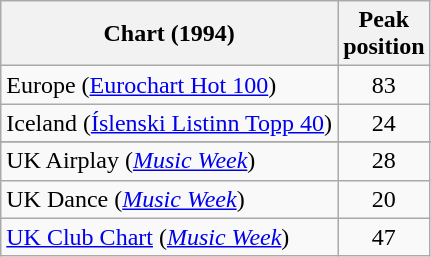<table class="wikitable sortable">
<tr>
<th>Chart (1994)</th>
<th>Peak<br>position</th>
</tr>
<tr>
<td>Europe (<a href='#'>Eurochart Hot 100</a>)</td>
<td align="center">83</td>
</tr>
<tr>
<td>Iceland (<a href='#'>Íslenski Listinn Topp 40</a>)</td>
<td align="center">24</td>
</tr>
<tr>
</tr>
<tr>
<td>UK Airplay (<em><a href='#'>Music Week</a></em>)</td>
<td align="center">28</td>
</tr>
<tr>
<td>UK Dance (<em><a href='#'>Music Week</a></em>)</td>
<td align="center">20</td>
</tr>
<tr>
<td><a href='#'>UK Club Chart</a> (<em><a href='#'>Music Week</a></em>)</td>
<td align="center">47</td>
</tr>
</table>
